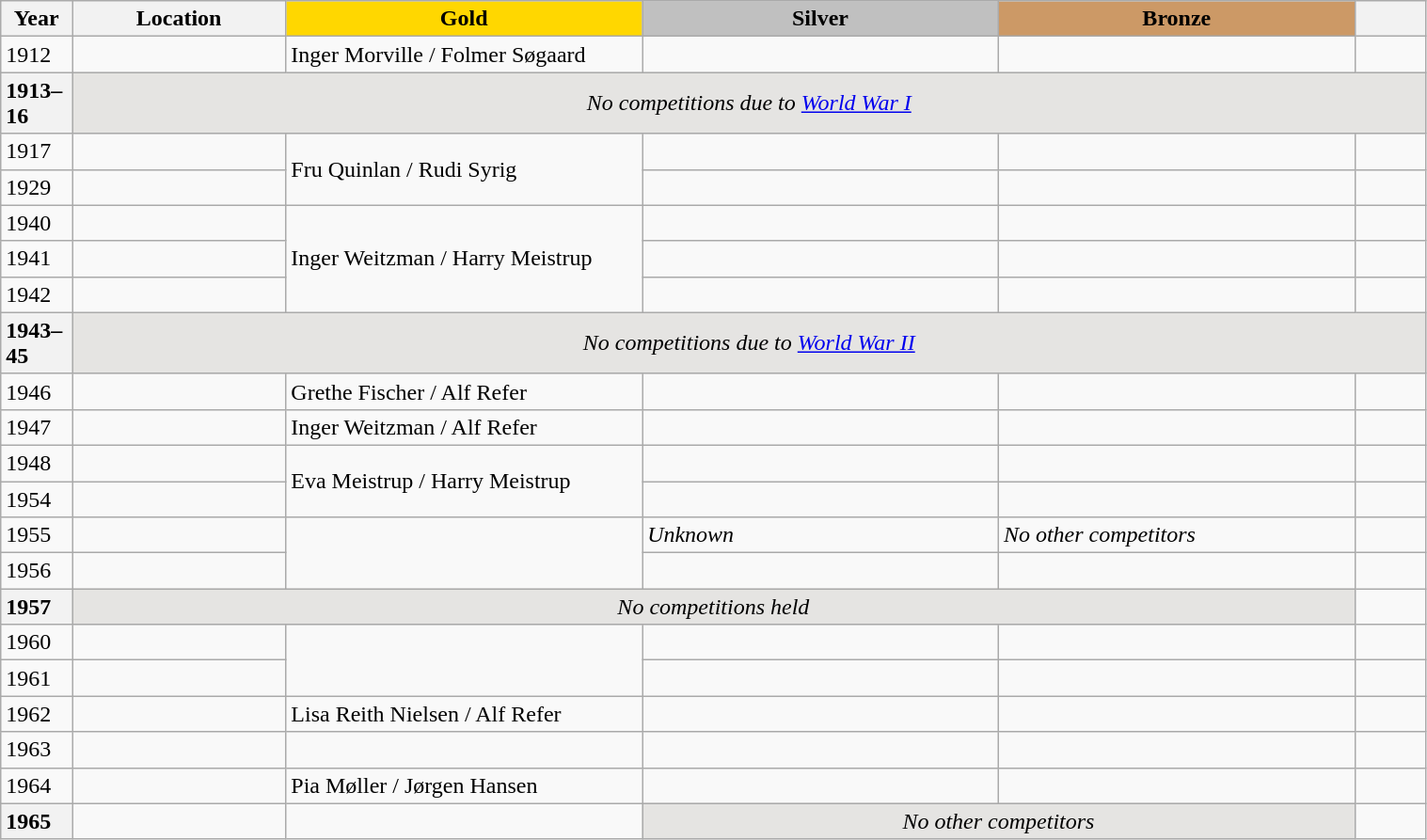<table class="wikitable unsortable" style="text-align:left; width:80%">
<tr>
<th scope="col" style="text-align:center; width:5%">Year</th>
<th scope="col" style="text-align:center; width:15%">Location</th>
<td scope="col" style="text-align:center; width:25%; background:gold"><strong>Gold</strong></td>
<td scope="col" style="text-align:center; width:25%; background:silver"><strong>Silver</strong></td>
<td scope="col" style="text-align:center; width:25%; background:#c96"><strong>Bronze</strong></td>
<th scope="col" style="text-align:center; width:5%"></th>
</tr>
<tr>
<td>1912</td>
<td></td>
<td>Inger Morville / Folmer Søgaard</td>
<td></td>
<td></td>
<td></td>
</tr>
<tr>
<th scope="row" style="text-align:left">1913–16</th>
<td colspan="5" align="center" bgcolor="e5e4e2"><em>No competitions due to <a href='#'>World War I</a></em></td>
</tr>
<tr>
<td>1917</td>
<td></td>
<td rowspan="2">Fru Quinlan / Rudi Syrig</td>
<td></td>
<td></td>
<td></td>
</tr>
<tr>
<td>1929</td>
<td></td>
<td></td>
<td></td>
<td></td>
</tr>
<tr>
<td>1940</td>
<td></td>
<td rowspan="3">Inger Weitzman / Harry Meistrup</td>
<td></td>
<td></td>
<td></td>
</tr>
<tr>
<td>1941</td>
<td></td>
<td></td>
<td></td>
<td></td>
</tr>
<tr>
<td>1942</td>
<td></td>
<td></td>
<td></td>
<td></td>
</tr>
<tr>
<th scope="row" style="text-align:left">1943–45</th>
<td colspan="5" align="center" bgcolor="e5e4e2"><em>No competitions due to <a href='#'>World War II</a></em></td>
</tr>
<tr>
<td>1946</td>
<td></td>
<td>Grethe Fischer / Alf Refer</td>
<td></td>
<td></td>
<td></td>
</tr>
<tr>
<td>1947</td>
<td></td>
<td>Inger Weitzman / Alf Refer</td>
<td></td>
<td></td>
<td></td>
</tr>
<tr>
<td>1948</td>
<td></td>
<td rowspan="2">Eva Meistrup / Harry Meistrup</td>
<td></td>
<td></td>
<td></td>
</tr>
<tr>
<td>1954</td>
<td></td>
<td></td>
<td></td>
<td></td>
</tr>
<tr>
<td>1955</td>
<td></td>
<td rowspan="2"></td>
<td><em>Unknown</em></td>
<td><em>No other competitors</em></td>
<td></td>
</tr>
<tr>
<td>1956</td>
<td></td>
<td></td>
<td></td>
<td></td>
</tr>
<tr>
<th scope="row" style="text-align:left">1957</th>
<td colspan="4" align="center" bgcolor="e5e4e2"><em>No competitions held</em></td>
<td></td>
</tr>
<tr>
<td>1960</td>
<td></td>
<td rowspan="2"></td>
<td></td>
<td></td>
<td></td>
</tr>
<tr>
<td>1961</td>
<td></td>
<td></td>
<td></td>
<td></td>
</tr>
<tr>
<td>1962</td>
<td></td>
<td>Lisa Reith Nielsen / Alf Refer</td>
<td></td>
<td></td>
<td></td>
</tr>
<tr>
<td>1963</td>
<td></td>
<td></td>
<td></td>
<td></td>
<td></td>
</tr>
<tr>
<td>1964</td>
<td></td>
<td>Pia Møller / Jørgen Hansen</td>
<td></td>
<td></td>
<td></td>
</tr>
<tr>
<th scope="row" style="text-align:left">1965</th>
<td></td>
<td></td>
<td colspan="2" align="center" bgcolor="e5e4e2"><em>No other competitors</em></td>
<td></td>
</tr>
</table>
